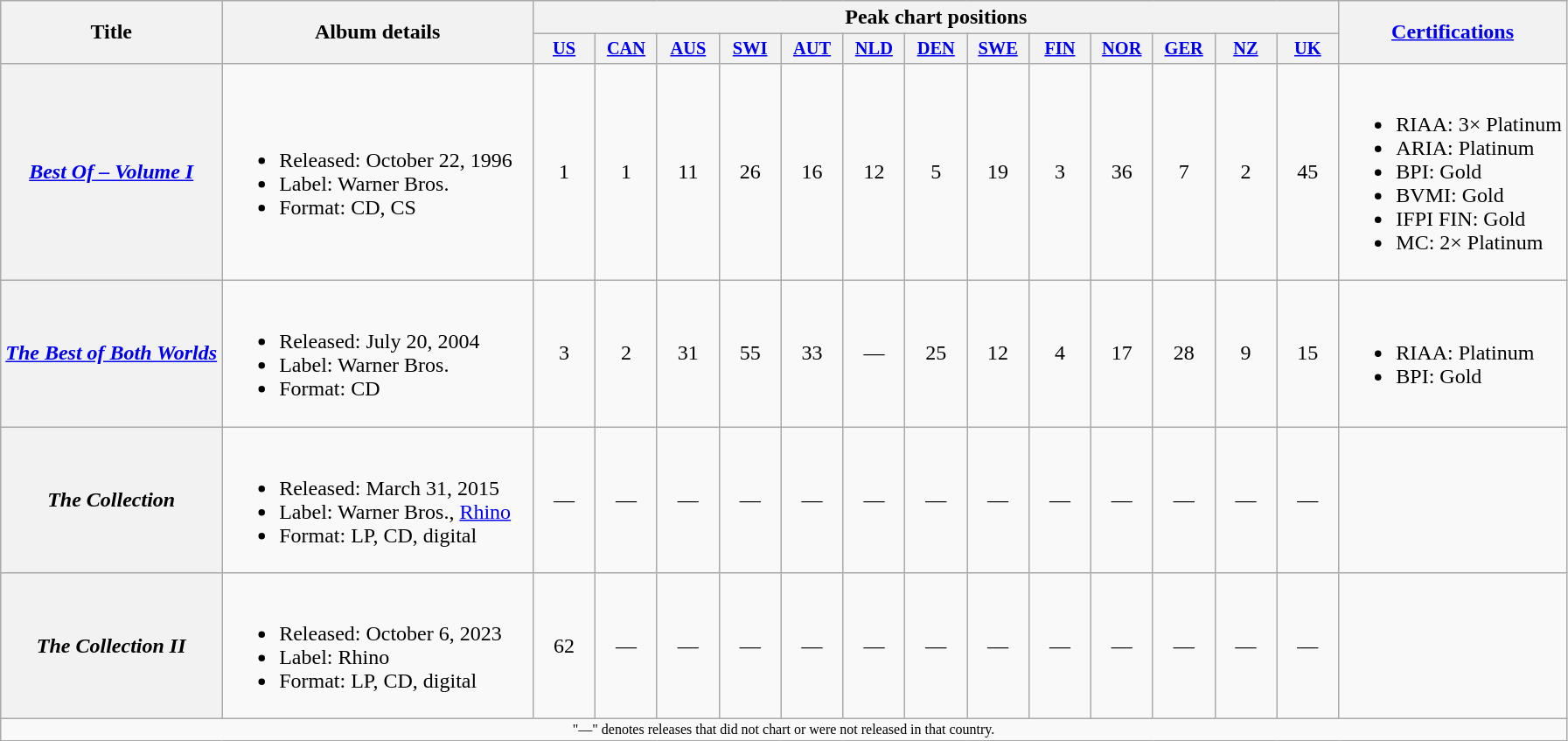<table class="wikitable plainrowheaders">
<tr>
<th rowspan="2">Title</th>
<th rowspan="2" style="width:230px;">Album details</th>
<th colspan="13">Peak chart positions</th>
<th rowspan="2"><a href='#'>Certifications</a><br></th>
</tr>
<tr>
<th style="width:3em;font-size:85%"><a href='#'>US</a><br></th>
<th style="width:3em;font-size:85%"><a href='#'>CAN</a><br></th>
<th style="width:3em;font-size:85%"><a href='#'>AUS</a><br></th>
<th style="width:3em;font-size:85%"><a href='#'>SWI</a><br></th>
<th style="width:3em;font-size:85%"><a href='#'>AUT</a><br></th>
<th style="width:3em;font-size:85%"><a href='#'>NLD</a><br></th>
<th style="width:3em;font-size:85%"><a href='#'>DEN</a><br></th>
<th style="width:3em;font-size:85%"><a href='#'>SWE</a><br></th>
<th style="width:3em;font-size:85%"><a href='#'>FIN</a><br></th>
<th style="width:3em;font-size:85%"><a href='#'>NOR</a><br></th>
<th style="width:3em;font-size:85%"><a href='#'>GER</a><br></th>
<th style="width:3em;font-size:85%"><a href='#'>NZ</a><br></th>
<th style="width:3em;font-size:85%"><a href='#'>UK</a><br></th>
</tr>
<tr>
<th scope="row"><em><a href='#'>Best Of – Volume I</a></em></th>
<td><br><ul><li>Released: October 22, 1996</li><li>Label: Warner Bros.</li><li>Format: CD, CS</li></ul></td>
<td style="text-align:center;">1</td>
<td style="text-align:center;">1</td>
<td style="text-align:center;">11</td>
<td style="text-align:center;">26</td>
<td style="text-align:center;">16</td>
<td style="text-align:center;">12</td>
<td style="text-align:center;">5</td>
<td style="text-align:center;">19</td>
<td style="text-align:center;">3</td>
<td style="text-align:center;">36</td>
<td style="text-align:center;">7</td>
<td style="text-align:center;">2</td>
<td style="text-align:center;">45</td>
<td><br><ul><li>RIAA: 3× Platinum</li><li>ARIA: Platinum</li><li>BPI: Gold</li><li>BVMI: Gold</li><li>IFPI FIN: Gold</li><li>MC: 2× Platinum</li></ul></td>
</tr>
<tr>
<th scope="row"><em><a href='#'>The Best of Both Worlds</a></em></th>
<td><br><ul><li>Released: July 20, 2004</li><li>Label: Warner Bros.</li><li>Format: CD</li></ul></td>
<td style="text-align:center;">3</td>
<td style="text-align:center;">2</td>
<td style="text-align:center;">31</td>
<td style="text-align:center;">55</td>
<td style="text-align:center;">33</td>
<td style="text-align:center;">—</td>
<td style="text-align:center;">25</td>
<td style="text-align:center;">12</td>
<td style="text-align:center;">4</td>
<td style="text-align:center;">17</td>
<td style="text-align:center;">28</td>
<td style="text-align:center;">9</td>
<td style="text-align:center;">15</td>
<td><br><ul><li>RIAA: Platinum</li><li>BPI: Gold</li></ul></td>
</tr>
<tr>
<th scope="row"><em>The Collection</em></th>
<td><br><ul><li>Released: March 31, 2015</li><li>Label: Warner Bros., <a href='#'>Rhino</a></li><li>Format: LP, CD, digital</li></ul></td>
<td style="text-align:center;">—</td>
<td style="text-align:center;">—</td>
<td style="text-align:center;">—</td>
<td style="text-align:center;">—</td>
<td style="text-align:center;">—</td>
<td style="text-align:center;">—</td>
<td style="text-align:center;">—</td>
<td style="text-align:center;">—</td>
<td style="text-align:center;">—</td>
<td style="text-align:center;">—</td>
<td style="text-align:center;">—</td>
<td style="text-align:center;">—</td>
<td style="text-align:center;">—</td>
<td></td>
</tr>
<tr>
<th scope="row"><em>The Collection II</em></th>
<td><br><ul><li>Released: October 6, 2023</li><li>Label: Rhino</li><li>Format: LP, CD, digital</li></ul></td>
<td style="text-align:center;">62</td>
<td style="text-align:center;">—</td>
<td style="text-align:center;">—</td>
<td style="text-align:center;">—</td>
<td style="text-align:center;">—</td>
<td style="text-align:center;">—</td>
<td style="text-align:center;">—</td>
<td style="text-align:center;">—</td>
<td style="text-align:center;">—</td>
<td style="text-align:center;">—</td>
<td style="text-align:center;">—</td>
<td style="text-align:center;">—</td>
<td style="text-align:center;">—</td>
<td></td>
</tr>
<tr>
<td colspan="16" style="text-align:center; font-size:8pt;">"—" denotes releases that did not chart or were not released in that country.</td>
</tr>
</table>
